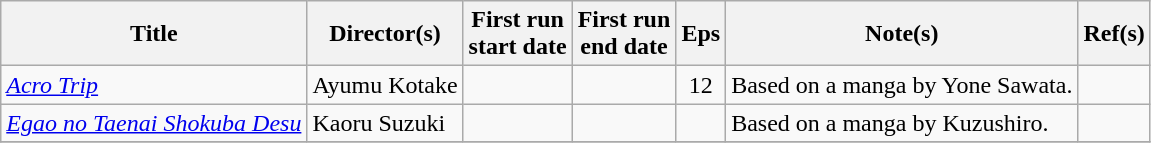<table class="wikitable sortable">
<tr>
<th scope="col">Title</th>
<th scope="col">Director(s)</th>
<th scope="col">First run<br>start date</th>
<th scope="col">First run<br>end date</th>
<th scope="col" class="unsortable">Eps</th>
<th scope="col" class="unsortable">Note(s)</th>
<th scope="col" class="unsortable">Ref(s)</th>
</tr>
<tr>
<td><em><a href='#'>Acro Trip</a></em></td>
<td>Ayumu Kotake</td>
<td></td>
<td></td>
<td style="text-align:center">12</td>
<td>Based on a manga by Yone Sawata.</td>
<td style="text-align:center"></td>
</tr>
<tr>
<td><em><a href='#'>Egao no Taenai Shokuba Desu</a></em></td>
<td>Kaoru Suzuki</td>
<td></td>
<td></td>
<td style="text-align:center"></td>
<td>Based on a manga by Kuzushiro.</td>
<td style="text-align:center"></td>
</tr>
<tr>
</tr>
</table>
